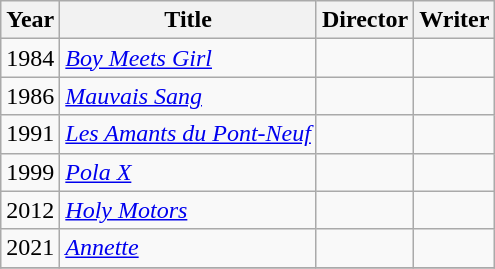<table class="wikitable">
<tr>
<th>Year</th>
<th>Title</th>
<th>Director</th>
<th>Writer</th>
</tr>
<tr>
<td>1984</td>
<td><em><a href='#'>Boy Meets Girl</a></em></td>
<td></td>
<td></td>
</tr>
<tr>
<td>1986</td>
<td><em><a href='#'>Mauvais Sang</a></em></td>
<td></td>
<td></td>
</tr>
<tr>
<td>1991</td>
<td><em><a href='#'>Les Amants du Pont-Neuf</a></em></td>
<td></td>
<td></td>
</tr>
<tr>
<td>1999</td>
<td><em><a href='#'>Pola X</a></em></td>
<td></td>
<td></td>
</tr>
<tr>
<td>2012</td>
<td><em><a href='#'>Holy Motors</a></em></td>
<td></td>
<td></td>
</tr>
<tr>
<td>2021</td>
<td><em><a href='#'>Annette</a></em></td>
<td></td>
<td></td>
</tr>
<tr>
</tr>
</table>
